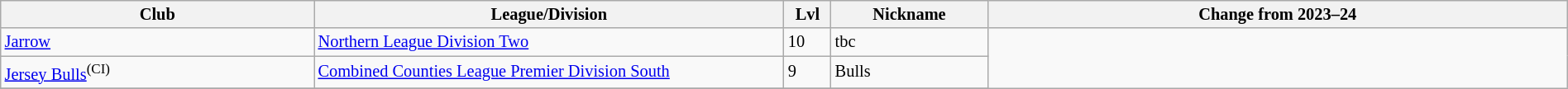<table class="wikitable sortable" width=100% style="font-size:85%">
<tr>
<th width=20%>Club</th>
<th width=30%>League/Division</th>
<th width=3%>Lvl</th>
<th width=10%>Nickname</th>
<th width=37%>Change from 2023–24</th>
</tr>
<tr>
<td><a href='#'>Jarrow</a></td>
<td><a href='#'>Northern League Division Two</a></td>
<td>10</td>
<td>tbc</td>
</tr>
<tr>
<td><a href='#'>Jersey Bulls</a><sup>(CI)</sup></td>
<td><a href='#'>Combined Counties League Premier Division South</a></td>
<td>9</td>
<td>Bulls</td>
</tr>
<tr>
</tr>
</table>
